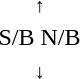<table style="text-align:center;">
<tr>
<td><small>  ↑ </small></td>
</tr>
<tr>
<td><span>S/B</span>   <span>N/B</span></td>
</tr>
<tr>
<td><small> ↓  </small></td>
</tr>
</table>
